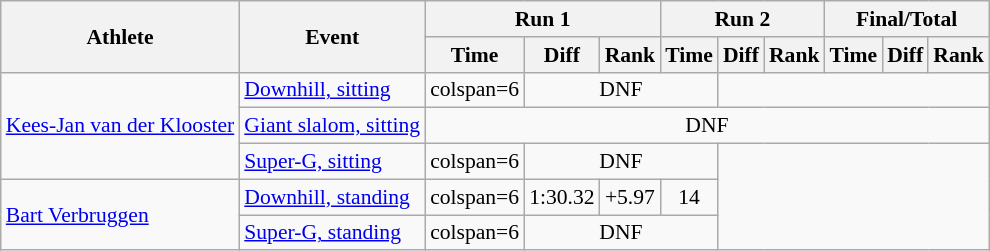<table class="wikitable" style="font-size:90%">
<tr>
<th rowspan="2">Athlete</th>
<th rowspan="2">Event</th>
<th colspan="3">Run 1</th>
<th colspan="3">Run 2</th>
<th colspan="3">Final/Total</th>
</tr>
<tr>
<th>Time</th>
<th>Diff</th>
<th>Rank</th>
<th>Time</th>
<th>Diff</th>
<th>Rank</th>
<th>Time</th>
<th>Diff</th>
<th>Rank</th>
</tr>
<tr>
<td rowspan=3><a href='#'>Kees-Jan van der Klooster</a></td>
<td><a href='#'>Downhill, sitting</a></td>
<td>colspan=6 </td>
<td colspan="3" align="center">DNF</td>
</tr>
<tr>
<td><a href='#'>Giant slalom, sitting</a></td>
<td colspan="9" align="center">DNF</td>
</tr>
<tr>
<td><a href='#'>Super-G, sitting</a></td>
<td>colspan=6 </td>
<td colspan="3" align="center">DNF</td>
</tr>
<tr>
<td rowspan=2><a href='#'>Bart Verbruggen</a></td>
<td><a href='#'>Downhill, standing</a></td>
<td>colspan=6 </td>
<td align="center">1:30.32</td>
<td align="center">+5.97</td>
<td align="center">14</td>
</tr>
<tr>
<td><a href='#'>Super-G, standing</a></td>
<td>colspan=6 </td>
<td colspan="3" align="center">DNF</td>
</tr>
</table>
